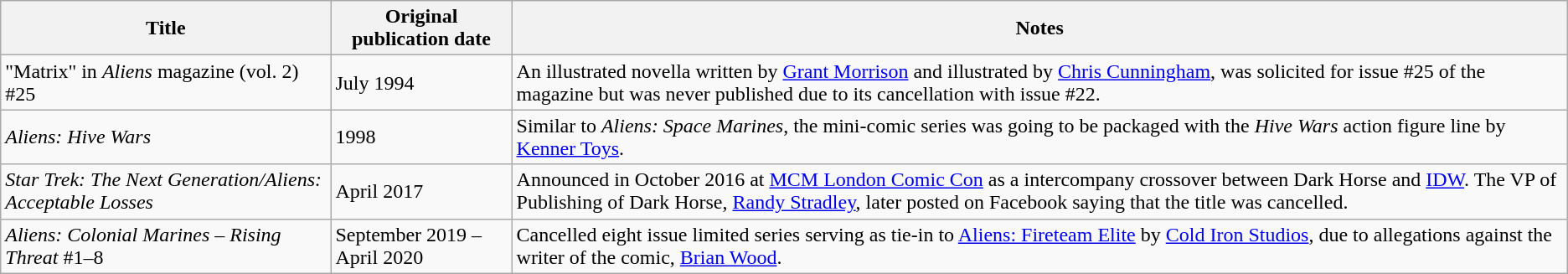<table class="wikitable">
<tr>
<th>Title</th>
<th>Original publication date</th>
<th>Notes</th>
</tr>
<tr>
<td>"Matrix" in <em>Aliens</em> magazine (vol. 2) #25</td>
<td>July 1994</td>
<td>An illustrated novella written by <a href='#'>Grant Morrison</a> and illustrated by <a href='#'>Chris Cunningham</a>, was solicited for issue #25 of the magazine but was never published due to its cancellation with issue #22.</td>
</tr>
<tr>
<td><em>Aliens: Hive Wars</em></td>
<td>1998</td>
<td>Similar to <em>Aliens: Space Marines</em>, the mini-comic series was going to be packaged with the <em>Hive Wars</em> action figure line by <a href='#'>Kenner Toys</a>.</td>
</tr>
<tr>
<td><em>Star Trek: The Next Generation/Aliens: Acceptable Losses</em></td>
<td>April 2017</td>
<td>Announced in October 2016 at <a href='#'>MCM London Comic Con</a> as a intercompany crossover between Dark Horse and <a href='#'>IDW</a>. The VP of Publishing of Dark Horse, <a href='#'>Randy Stradley</a>, later posted on Facebook saying that the title was cancelled.</td>
</tr>
<tr>
<td><em>Aliens: Colonial Marines – Rising Threat</em> #1–8</td>
<td>September 2019 – April 2020</td>
<td>Cancelled eight issue limited series serving as tie-in to <a href='#'>Aliens: Fireteam Elite</a> by <a href='#'>Cold Iron Studios</a>, due to allegations against the writer of the comic, <a href='#'>Brian Wood</a>.</td>
</tr>
</table>
